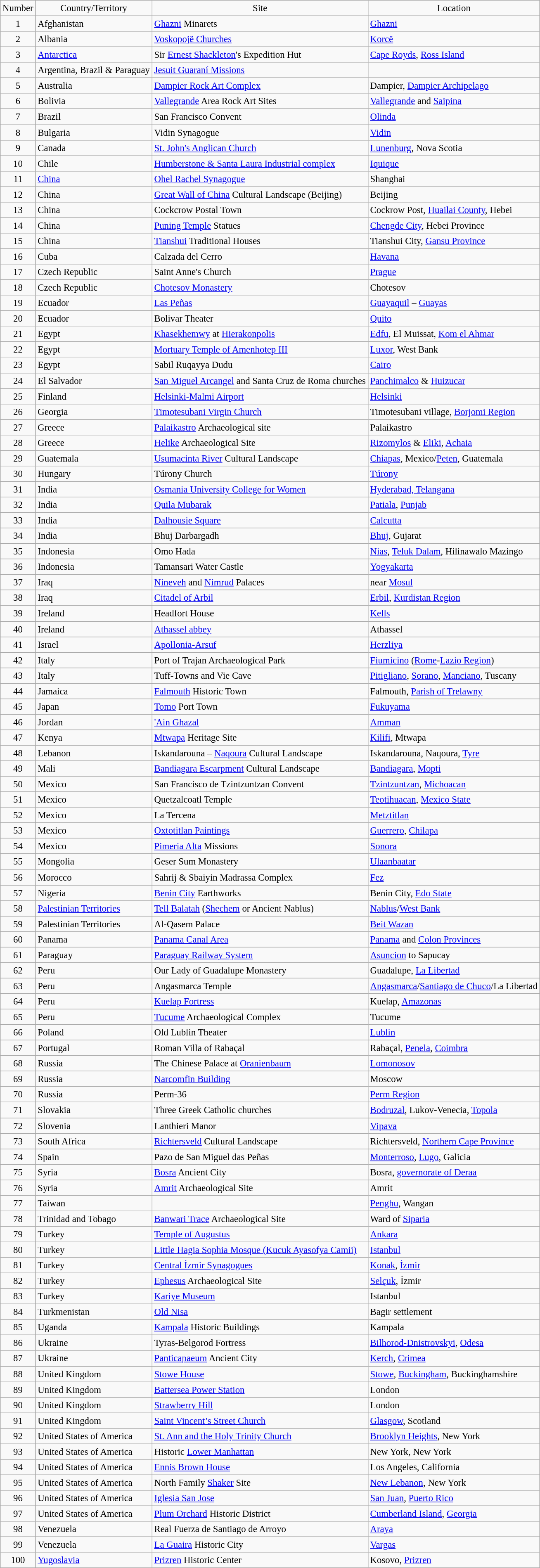<table class="wikitable sortable" style="margin:0 1em 0 0; font-size:95%;">
<tr>
<td style="text-align:center;">Number</td>
<td style="text-align:center;">Country/Territory</td>
<td style="text-align:center;">Site</td>
<td style="text-align:center;">Location</td>
</tr>
<tr>
<td style="text-align:center;">1</td>
<td>Afghanistan</td>
<td><a href='#'>Ghazni</a> Minarets</td>
<td><a href='#'>Ghazni</a></td>
</tr>
<tr>
<td style="text-align:center;">2</td>
<td>Albania</td>
<td><a href='#'>Voskopojë Churches</a></td>
<td><a href='#'>Korcë</a></td>
</tr>
<tr>
<td style="text-align:center;">3</td>
<td><a href='#'>Antarctica</a></td>
<td>Sir <a href='#'>Ernest Shackleton</a>'s Expedition Hut</td>
<td><a href='#'>Cape Royds</a>, <a href='#'>Ross Island</a></td>
</tr>
<tr>
<td style="text-align:center;">4</td>
<td>Argentina, Brazil & Paraguay</td>
<td><a href='#'>Jesuit Guaraní Missions</a></td>
<td></td>
</tr>
<tr>
<td style="text-align:center;">5</td>
<td>Australia</td>
<td><a href='#'>Dampier Rock Art Complex</a></td>
<td>Dampier, <a href='#'>Dampier Archipelago</a></td>
</tr>
<tr>
<td style="text-align:center;">6</td>
<td>Bolivia</td>
<td><a href='#'>Vallegrande</a> Area Rock Art Sites</td>
<td><a href='#'>Vallegrande</a> and <a href='#'>Saipina</a></td>
</tr>
<tr>
<td style="text-align:center;">7</td>
<td>Brazil</td>
<td>San Francisco Convent</td>
<td><a href='#'>Olinda</a></td>
</tr>
<tr>
<td style="text-align:center;">8</td>
<td>Bulgaria</td>
<td>Vidin Synagogue</td>
<td><a href='#'>Vidin</a></td>
</tr>
<tr>
<td style="text-align:center;">9</td>
<td>Canada</td>
<td><a href='#'>St. John's Anglican Church</a></td>
<td><a href='#'>Lunenburg</a>, Nova Scotia</td>
</tr>
<tr>
<td style="text-align:center;">10</td>
<td>Chile</td>
<td><a href='#'>Humberstone & Santa Laura Industrial complex</a></td>
<td><a href='#'>Iquique</a></td>
</tr>
<tr>
<td style="text-align:center;">11</td>
<td><a href='#'>China</a></td>
<td><a href='#'>Ohel Rachel Synagogue</a></td>
<td>Shanghai</td>
</tr>
<tr>
<td style="text-align:center;">12</td>
<td>China</td>
<td><a href='#'>Great Wall of China</a> Cultural Landscape (Beijing)</td>
<td>Beijing</td>
</tr>
<tr>
<td style="text-align:center;">13</td>
<td>China</td>
<td>Cockcrow Postal Town</td>
<td>Cockrow Post, <a href='#'>Huailai County</a>, Hebei</td>
</tr>
<tr>
<td style="text-align:center;">14</td>
<td>China</td>
<td><a href='#'>Puning Temple</a> Statues</td>
<td><a href='#'>Chengde City</a>, Hebei Province</td>
</tr>
<tr>
<td style="text-align:center;">15</td>
<td>China</td>
<td><a href='#'>Tianshui</a> Traditional Houses</td>
<td>Tianshui City, <a href='#'>Gansu Province</a></td>
</tr>
<tr>
<td style="text-align:center;">16</td>
<td>Cuba</td>
<td>Calzada del Cerro</td>
<td><a href='#'>Havana</a></td>
</tr>
<tr>
<td style="text-align:center;">17</td>
<td>Czech Republic</td>
<td>Saint Anne's Church</td>
<td><a href='#'>Prague</a></td>
</tr>
<tr>
<td style="text-align:center;">18</td>
<td>Czech Republic</td>
<td><a href='#'>Chotesov Monastery</a></td>
<td>Chotesov</td>
</tr>
<tr>
<td style="text-align:center;">19</td>
<td>Ecuador</td>
<td><a href='#'>Las Peñas</a></td>
<td><a href='#'>Guayaquil</a> – <a href='#'>Guayas</a></td>
</tr>
<tr>
<td style="text-align:center;">20</td>
<td>Ecuador</td>
<td>Bolivar Theater</td>
<td><a href='#'>Quito</a></td>
</tr>
<tr>
<td style="text-align:center;">21</td>
<td>Egypt</td>
<td><a href='#'>Khasekhemwy</a> at <a href='#'>Hierakonpolis</a></td>
<td><a href='#'>Edfu</a>, El Muissat, <a href='#'>Kom el Ahmar</a></td>
</tr>
<tr>
<td style="text-align:center;">22</td>
<td>Egypt</td>
<td><a href='#'>Mortuary Temple of Amenhotep III</a></td>
<td><a href='#'>Luxor</a>, West Bank</td>
</tr>
<tr>
<td style="text-align:center;">23</td>
<td>Egypt</td>
<td>Sabil Ruqayya Dudu</td>
<td><a href='#'>Cairo</a></td>
</tr>
<tr>
<td style="text-align:center;">24</td>
<td>El Salvador</td>
<td><a href='#'>San Miguel Arcangel</a> and Santa Cruz de Roma churches</td>
<td><a href='#'>Panchimalco</a> & <a href='#'>Huizucar</a></td>
</tr>
<tr>
<td style="text-align:center;">25</td>
<td>Finland</td>
<td><a href='#'>Helsinki-Malmi Airport</a></td>
<td><a href='#'>Helsinki</a></td>
</tr>
<tr>
<td style="text-align:center;">26</td>
<td>Georgia</td>
<td><a href='#'>Timotesubani Virgin Church</a></td>
<td>Timotesubani village, <a href='#'>Borjomi Region</a></td>
</tr>
<tr>
<td style="text-align:center;">27</td>
<td>Greece</td>
<td><a href='#'>Palaikastro</a> Archaeological site</td>
<td>Palaikastro</td>
</tr>
<tr>
<td style="text-align:center;">28</td>
<td>Greece</td>
<td><a href='#'>Helike</a> Archaeological Site</td>
<td><a href='#'>Rizomylos</a> & <a href='#'>Eliki</a>, <a href='#'>Achaia</a></td>
</tr>
<tr>
<td style="text-align:center;">29</td>
<td>Guatemala</td>
<td><a href='#'>Usumacinta River</a> Cultural Landscape</td>
<td><a href='#'>Chiapas</a>, Mexico/<a href='#'>Peten</a>, Guatemala</td>
</tr>
<tr>
<td style="text-align:center;">30</td>
<td>Hungary</td>
<td>Túrony Church</td>
<td><a href='#'>Túrony</a></td>
</tr>
<tr>
<td style="text-align:center;">31</td>
<td>India</td>
<td><a href='#'>Osmania University College for Women</a></td>
<td><a href='#'>Hyderabad, Telangana</a></td>
</tr>
<tr>
<td style="text-align:center;">32</td>
<td>India</td>
<td><a href='#'>Quila Mubarak</a></td>
<td><a href='#'>Patiala</a>, <a href='#'>Punjab</a></td>
</tr>
<tr>
<td style="text-align:center;">33</td>
<td>India</td>
<td><a href='#'>Dalhousie Square</a></td>
<td><a href='#'>Calcutta</a></td>
</tr>
<tr>
<td style="text-align:center;">34</td>
<td>India</td>
<td>Bhuj Darbargadh</td>
<td><a href='#'>Bhuj</a>, Gujarat</td>
</tr>
<tr>
<td style="text-align:center;">35</td>
<td>Indonesia</td>
<td>Omo Hada</td>
<td><a href='#'>Nias</a>, <a href='#'>Teluk Dalam</a>, Hilinawalo Mazingo</td>
</tr>
<tr>
<td style="text-align:center;">36</td>
<td>Indonesia</td>
<td>Tamansari Water Castle</td>
<td><a href='#'>Yogyakarta</a></td>
</tr>
<tr>
<td style="text-align:center;">37</td>
<td>Iraq</td>
<td><a href='#'>Nineveh</a> and <a href='#'>Nimrud</a> Palaces</td>
<td>near <a href='#'>Mosul</a></td>
</tr>
<tr>
<td style="text-align:center;">38</td>
<td>Iraq</td>
<td><a href='#'>Citadel of Arbil</a></td>
<td><a href='#'>Erbil</a>, <a href='#'>Kurdistan Region</a></td>
</tr>
<tr>
<td style="text-align:center;">39</td>
<td>Ireland</td>
<td>Headfort House</td>
<td><a href='#'>Kells</a></td>
</tr>
<tr>
<td style="text-align:center;">40</td>
<td>Ireland</td>
<td><a href='#'>Athassel abbey</a></td>
<td>Athassel</td>
</tr>
<tr>
<td style="text-align:center;">41</td>
<td>Israel</td>
<td><a href='#'>Apollonia-Arsuf</a></td>
<td><a href='#'>Herzliya</a></td>
</tr>
<tr>
<td style="text-align:center;">42</td>
<td>Italy</td>
<td>Port of Trajan Archaeological Park</td>
<td><a href='#'>Fiumicino</a> (<a href='#'>Rome</a>-<a href='#'>Lazio Region</a>)</td>
</tr>
<tr>
<td style="text-align:center;">43</td>
<td>Italy</td>
<td>Tuff-Towns and Vie Cave</td>
<td><a href='#'>Pitigliano</a>, <a href='#'>Sorano</a>, <a href='#'>Manciano</a>, Tuscany</td>
</tr>
<tr>
<td style="text-align:center;">44</td>
<td>Jamaica</td>
<td><a href='#'>Falmouth</a> Historic Town</td>
<td>Falmouth, <a href='#'>Parish of Trelawny</a></td>
</tr>
<tr>
<td style="text-align:center;">45</td>
<td>Japan</td>
<td><a href='#'>Tomo</a> Port Town</td>
<td><a href='#'>Fukuyama</a></td>
</tr>
<tr>
<td style="text-align:center;">46</td>
<td>Jordan</td>
<td><a href='#'>'Ain Ghazal</a></td>
<td><a href='#'>Amman</a></td>
</tr>
<tr>
<td style="text-align:center;">47</td>
<td>Kenya</td>
<td><a href='#'>Mtwapa</a> Heritage Site</td>
<td><a href='#'>Kilifi</a>, Mtwapa</td>
</tr>
<tr>
<td style="text-align:center;">48</td>
<td>Lebanon</td>
<td>Iskandarouna – <a href='#'>Naqoura</a> Cultural Landscape</td>
<td>Iskandarouna, Naqoura, <a href='#'>Tyre</a></td>
</tr>
<tr>
<td style="text-align:center;">49</td>
<td>Mali</td>
<td><a href='#'>Bandiagara Escarpment</a> Cultural Landscape</td>
<td><a href='#'>Bandiagara</a>, <a href='#'>Mopti</a></td>
</tr>
<tr>
<td style="text-align:center;">50</td>
<td>Mexico</td>
<td>San Francisco de Tzintzuntzan Convent</td>
<td><a href='#'>Tzintzuntzan</a>, <a href='#'>Michoacan</a></td>
</tr>
<tr>
<td style="text-align:center;">51</td>
<td>Mexico</td>
<td>Quetzalcoatl Temple</td>
<td><a href='#'>Teotihuacan</a>, <a href='#'>Mexico State</a></td>
</tr>
<tr>
<td style="text-align:center;">52</td>
<td>Mexico</td>
<td>La Tercena</td>
<td><a href='#'>Metztitlan</a></td>
</tr>
<tr>
<td style="text-align:center;">53</td>
<td>Mexico</td>
<td><a href='#'>Oxtotitlan Paintings</a></td>
<td><a href='#'>Guerrero</a>, <a href='#'>Chilapa</a></td>
</tr>
<tr>
<td style="text-align:center;">54</td>
<td>Mexico</td>
<td><a href='#'>Pimeria Alta</a> Missions</td>
<td><a href='#'>Sonora</a></td>
</tr>
<tr>
<td style="text-align:center;">55</td>
<td>Mongolia</td>
<td>Geser Sum Monastery</td>
<td><a href='#'>Ulaanbaatar</a></td>
</tr>
<tr>
<td style="text-align:center;">56</td>
<td>Morocco</td>
<td>Sahrij & Sbaiyin Madrassa Complex</td>
<td><a href='#'>Fez</a></td>
</tr>
<tr>
<td style="text-align:center;">57</td>
<td>Nigeria</td>
<td><a href='#'>Benin City</a> Earthworks</td>
<td>Benin City, <a href='#'>Edo State</a></td>
</tr>
<tr>
<td style="text-align:center;">58</td>
<td><a href='#'>Palestinian Territories</a></td>
<td><a href='#'>Tell Balatah</a> (<a href='#'>Shechem</a> or Ancient Nablus)</td>
<td><a href='#'>Nablus</a>/<a href='#'>West Bank</a></td>
</tr>
<tr>
<td style="text-align:center;">59</td>
<td>Palestinian Territories</td>
<td>Al-Qasem Palace</td>
<td><a href='#'>Beit Wazan</a></td>
</tr>
<tr>
<td style="text-align:center;">60</td>
<td>Panama</td>
<td><a href='#'>Panama Canal Area</a></td>
<td><a href='#'>Panama</a> and <a href='#'>Colon Provinces</a></td>
</tr>
<tr>
<td style="text-align:center;">61</td>
<td>Paraguay</td>
<td><a href='#'>Paraguay Railway System</a></td>
<td><a href='#'>Asuncion</a> to Sapucay</td>
</tr>
<tr>
<td style="text-align:center;">62</td>
<td>Peru</td>
<td>Our Lady of Guadalupe Monastery</td>
<td>Guadalupe, <a href='#'>La Libertad</a></td>
</tr>
<tr>
<td style="text-align:center;">63</td>
<td>Peru</td>
<td>Angasmarca Temple</td>
<td><a href='#'>Angasmarca</a>/<a href='#'>Santiago de Chuco</a>/La Libertad</td>
</tr>
<tr>
<td style="text-align:center;">64</td>
<td>Peru</td>
<td><a href='#'>Kuelap Fortress</a></td>
<td>Kuelap, <a href='#'>Amazonas</a></td>
</tr>
<tr>
<td style="text-align:center;">65</td>
<td>Peru</td>
<td><a href='#'>Tucume</a> Archaeological Complex</td>
<td>Tucume</td>
</tr>
<tr>
<td style="text-align:center;">66</td>
<td>Poland</td>
<td>Old Lublin Theater</td>
<td><a href='#'>Lublin</a></td>
</tr>
<tr>
<td style="text-align:center;">67</td>
<td>Portugal</td>
<td>Roman Villa of Rabaçal</td>
<td>Rabaçal, <a href='#'>Penela</a>, <a href='#'>Coimbra</a></td>
</tr>
<tr>
<td style="text-align:center;">68</td>
<td>Russia</td>
<td>The Chinese Palace at <a href='#'>Oranienbaum</a></td>
<td><a href='#'>Lomonosov</a></td>
</tr>
<tr>
<td style="text-align:center;">69</td>
<td>Russia</td>
<td><a href='#'>Narcomfin Building</a></td>
<td>Moscow</td>
</tr>
<tr>
<td style="text-align:center;">70</td>
<td>Russia</td>
<td>Perm-36</td>
<td><a href='#'>Perm Region</a></td>
</tr>
<tr>
<td style="text-align:center;">71</td>
<td>Slovakia</td>
<td>Three Greek Catholic churches</td>
<td><a href='#'>Bodruzal</a>, Lukov-Venecia, <a href='#'>Topola</a></td>
</tr>
<tr>
<td style="text-align:center;">72</td>
<td>Slovenia</td>
<td>Lanthieri Manor</td>
<td><a href='#'>Vipava</a></td>
</tr>
<tr>
<td style="text-align:center;">73</td>
<td>South Africa</td>
<td><a href='#'>Richtersveld</a> Cultural Landscape</td>
<td>Richtersveld, <a href='#'>Northern Cape Province</a></td>
</tr>
<tr>
<td style="text-align:center;">74</td>
<td>Spain</td>
<td>Pazo de San Miguel das Peñas</td>
<td><a href='#'>Monterroso</a>, <a href='#'>Lugo</a>, Galicia</td>
</tr>
<tr>
<td style="text-align:center;">75</td>
<td>Syria</td>
<td><a href='#'>Bosra</a> Ancient City</td>
<td>Bosra, <a href='#'>governorate of Deraa</a></td>
</tr>
<tr>
<td style="text-align:center;">76</td>
<td>Syria</td>
<td><a href='#'>Amrit</a> Archaeological Site</td>
<td>Amrit</td>
</tr>
<tr>
<td style="text-align:center;">77</td>
<td>Taiwan</td>
<td></td>
<td><a href='#'>Penghu</a>, Wangan</td>
</tr>
<tr>
<td style="text-align:center;">78</td>
<td>Trinidad and Tobago</td>
<td><a href='#'>Banwari Trace</a> Archaeological Site</td>
<td>Ward of <a href='#'>Siparia</a></td>
</tr>
<tr>
<td style="text-align:center;">79</td>
<td>Turkey</td>
<td><a href='#'>Temple of Augustus</a></td>
<td><a href='#'>Ankara</a></td>
</tr>
<tr>
<td style="text-align:center;">80</td>
<td>Turkey</td>
<td><a href='#'>Little Hagia Sophia Mosque (Kucuk Ayasofya Camii)</a></td>
<td><a href='#'>Istanbul</a></td>
</tr>
<tr>
<td style="text-align:center;">81</td>
<td>Turkey</td>
<td><a href='#'>Central İzmir Synagogues</a></td>
<td><a href='#'>Konak</a>, <a href='#'>İzmir</a></td>
</tr>
<tr>
<td style="text-align:center;">82</td>
<td>Turkey</td>
<td><a href='#'>Ephesus</a> Archaeological Site</td>
<td><a href='#'>Selçuk</a>, İzmir</td>
</tr>
<tr>
<td style="text-align:center;">83</td>
<td>Turkey</td>
<td><a href='#'>Kariye Museum</a></td>
<td>Istanbul</td>
</tr>
<tr>
<td style="text-align:center;">84</td>
<td>Turkmenistan</td>
<td><a href='#'>Old Nisa</a></td>
<td>Bagir settlement</td>
</tr>
<tr>
<td style="text-align:center;">85</td>
<td>Uganda</td>
<td><a href='#'>Kampala</a> Historic Buildings</td>
<td>Kampala</td>
</tr>
<tr>
<td style="text-align:center;">86</td>
<td>Ukraine</td>
<td>Tyras-Belgorod Fortress</td>
<td><a href='#'>Bilhorod-Dnistrovskyi</a>, <a href='#'>Odesa</a></td>
</tr>
<tr>
<td style="text-align:center;">87</td>
<td>Ukraine</td>
<td><a href='#'>Panticapaeum</a> Ancient City</td>
<td><a href='#'>Kerch</a>, <a href='#'>Crimea</a></td>
</tr>
<tr>
<td style="text-align:center;">88</td>
<td>United Kingdom</td>
<td><a href='#'>Stowe House</a></td>
<td><a href='#'>Stowe</a>, <a href='#'>Buckingham</a>, Buckinghamshire</td>
</tr>
<tr>
<td style="text-align:center;">89</td>
<td>United Kingdom</td>
<td><a href='#'>Battersea Power Station</a></td>
<td>London</td>
</tr>
<tr>
<td style="text-align:center;">90</td>
<td>United Kingdom</td>
<td><a href='#'>Strawberry Hill</a></td>
<td>London</td>
</tr>
<tr>
<td style="text-align:center;">91</td>
<td>United Kingdom</td>
<td><a href='#'>Saint Vincent’s Street Church</a></td>
<td><a href='#'>Glasgow</a>, Scotland</td>
</tr>
<tr>
<td style="text-align:center;">92</td>
<td>United States of America</td>
<td><a href='#'>St. Ann and the Holy Trinity Church</a></td>
<td><a href='#'>Brooklyn Heights</a>, New York</td>
</tr>
<tr>
<td style="text-align:center;">93</td>
<td>United States of America</td>
<td>Historic <a href='#'>Lower Manhattan</a></td>
<td>New York, New York</td>
</tr>
<tr>
<td style="text-align:center;">94</td>
<td>United States of America</td>
<td><a href='#'>Ennis Brown House</a></td>
<td>Los Angeles, California</td>
</tr>
<tr>
<td style="text-align:center;">95</td>
<td>United States of America</td>
<td>North Family <a href='#'>Shaker</a> Site</td>
<td><a href='#'>New Lebanon</a>, New York</td>
</tr>
<tr>
<td style="text-align:center;">96</td>
<td>United States of America</td>
<td><a href='#'>Iglesia San Jose</a></td>
<td><a href='#'>San Juan</a>, <a href='#'>Puerto Rico</a></td>
</tr>
<tr>
<td style="text-align:center;">97</td>
<td>United States of America</td>
<td><a href='#'>Plum Orchard</a> Historic District</td>
<td><a href='#'>Cumberland Island</a>, <a href='#'>Georgia</a></td>
</tr>
<tr>
<td style="text-align:center;">98</td>
<td>Venezuela</td>
<td>Real Fuerza de Santiago de Arroyo</td>
<td><a href='#'>Araya</a></td>
</tr>
<tr>
<td style="text-align:center;">99</td>
<td>Venezuela</td>
<td><a href='#'>La Guaira</a> Historic City</td>
<td><a href='#'>Vargas</a></td>
</tr>
<tr>
<td style="text-align:center;">100</td>
<td><a href='#'>Yugoslavia</a></td>
<td><a href='#'>Prizren</a> Historic Center</td>
<td>Kosovo, <a href='#'>Prizren</a></td>
</tr>
</table>
